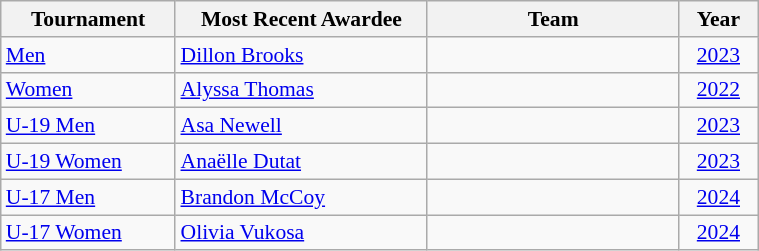<table class="wikitable" style="width: 40%; font-size:90%">
<tr>
<th width=10%>Tournament</th>
<th width=20%>Most Recent Awardee</th>
<th width=20%>Team</th>
<th width=5%>Year</th>
</tr>
<tr>
<td><a href='#'>Men</a></td>
<td><a href='#'>Dillon Brooks</a></td>
<td></td>
<td align=center><a href='#'>2023</a></td>
</tr>
<tr>
<td><a href='#'>Women</a></td>
<td><a href='#'>Alyssa Thomas</a></td>
<td></td>
<td align=center><a href='#'>2022</a></td>
</tr>
<tr>
<td><a href='#'>U-19 Men</a></td>
<td><a href='#'>Asa Newell</a></td>
<td></td>
<td align=center><a href='#'>2023</a></td>
</tr>
<tr>
<td><a href='#'>U-19 Women</a></td>
<td><a href='#'>Anaëlle Dutat</a></td>
<td></td>
<td align=center><a href='#'>2023</a></td>
</tr>
<tr>
<td><a href='#'>U-17 Men</a></td>
<td><a href='#'>Brandon McCoy</a></td>
<td></td>
<td align=center><a href='#'>2024</a></td>
</tr>
<tr>
<td><a href='#'>U-17 Women</a></td>
<td><a href='#'>Olivia Vukosa</a></td>
<td></td>
<td align=center><a href='#'>2024</a></td>
</tr>
</table>
